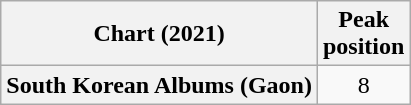<table class="wikitable plainrowheaders" style="text-align:center">
<tr>
<th scope="col">Chart (2021)</th>
<th scope="col">Peak<br>position</th>
</tr>
<tr>
<th scope="row">South Korean Albums (Gaon)</th>
<td>8</td>
</tr>
</table>
